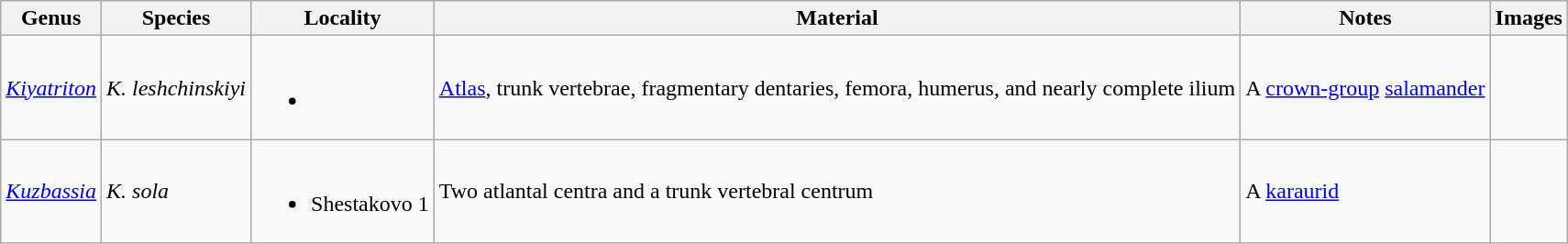<table class="wikitable" align="center">
<tr>
<th>Genus</th>
<th>Species</th>
<th>Locality</th>
<th>Material</th>
<th>Notes</th>
<th>Images</th>
</tr>
<tr>
<td><em><a href='#'>Kiyatriton</a></em></td>
<td><em>K. leshchinskiyi</em></td>
<td><br><ul><li></li></ul></td>
<td><a href='#'>Atlas</a>, trunk vertebrae, fragmentary dentaries, femora, humerus, and nearly complete ilium</td>
<td>A <a href='#'>crown-group</a> <a href='#'>salamander</a></td>
<td></td>
</tr>
<tr>
<td><em><a href='#'>Kuzbassia</a></em></td>
<td><em>K. sola</em></td>
<td><br><ul><li>Shestakovo 1</li></ul></td>
<td>Two atlantal centra and a trunk vertebral centrum</td>
<td>A <a href='#'>karaurid</a></td>
<td></td>
</tr>
</table>
